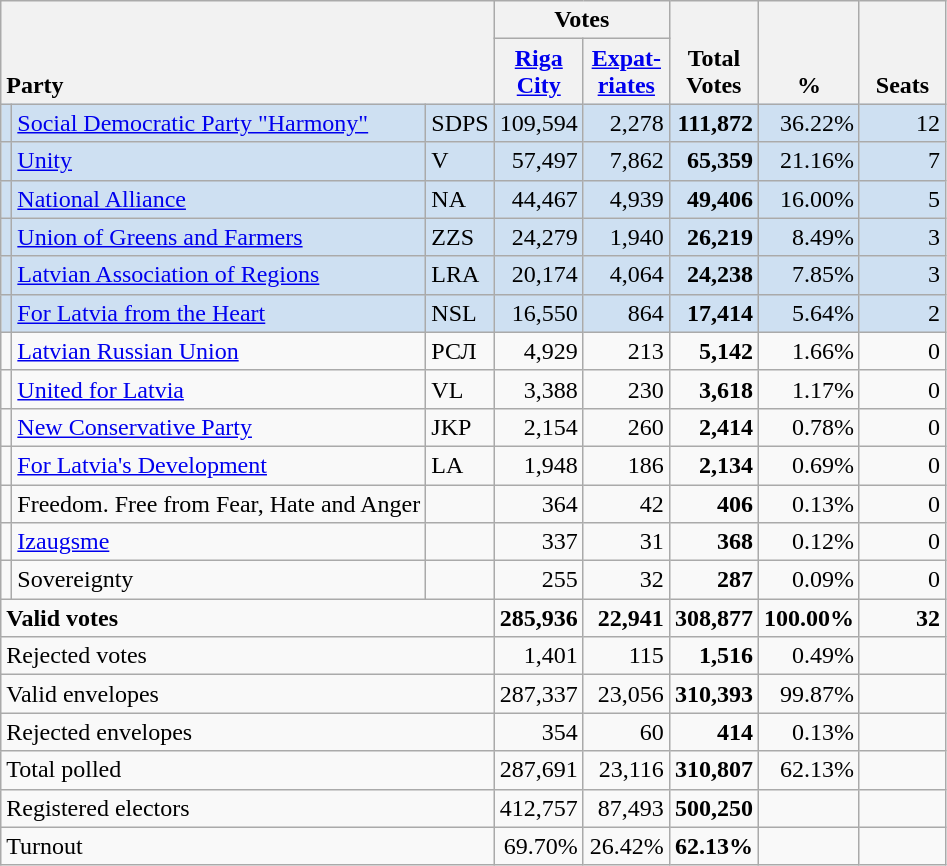<table class="wikitable" border="1" style="text-align:right;">
<tr>
<th style="text-align:left;" valign=bottom rowspan=2 colspan=3>Party</th>
<th colspan=2>Votes</th>
<th align=center valign=bottom rowspan=2 width="50">Total Votes</th>
<th align=center valign=bottom rowspan=2 width="50">%</th>
<th align=center valign=bottom rowspan=2 width="50">Seats</th>
</tr>
<tr>
<th align=center valign=bottom width="50"><a href='#'>Riga City</a></th>
<th align=center valign=bottom width="50"><a href='#'>Expat- riates</a></th>
</tr>
<tr style="background:#CEE0F2;">
<td></td>
<td align=left style="white-space: nowrap;"><a href='#'>Social Democratic Party "Harmony"</a></td>
<td align=left>SDPS</td>
<td>109,594</td>
<td>2,278</td>
<td><strong>111,872</strong></td>
<td>36.22%</td>
<td>12</td>
</tr>
<tr style="background:#CEE0F2;">
<td></td>
<td align=left><a href='#'>Unity</a></td>
<td align=left>V</td>
<td>57,497</td>
<td>7,862</td>
<td><strong>65,359</strong></td>
<td>21.16%</td>
<td>7</td>
</tr>
<tr style="background:#CEE0F2;">
<td></td>
<td align=left><a href='#'>National Alliance</a></td>
<td align=left>NA</td>
<td>44,467</td>
<td>4,939</td>
<td><strong>49,406</strong></td>
<td>16.00%</td>
<td>5</td>
</tr>
<tr style="background:#CEE0F2;">
<td></td>
<td align=left><a href='#'>Union of Greens and Farmers</a></td>
<td align=left>ZZS</td>
<td>24,279</td>
<td>1,940</td>
<td><strong>26,219</strong></td>
<td>8.49%</td>
<td>3</td>
</tr>
<tr style="background:#CEE0F2;">
<td></td>
<td align=left><a href='#'>Latvian Association of Regions</a></td>
<td align=left>LRA</td>
<td>20,174</td>
<td>4,064</td>
<td><strong>24,238</strong></td>
<td>7.85%</td>
<td>3</td>
</tr>
<tr style="background:#CEE0F2;">
<td></td>
<td align=left><a href='#'>For Latvia from the Heart</a></td>
<td align=left>NSL</td>
<td>16,550</td>
<td>864</td>
<td><strong>17,414</strong></td>
<td>5.64%</td>
<td>2</td>
</tr>
<tr>
<td></td>
<td align=left><a href='#'>Latvian Russian Union</a></td>
<td align=left>РСЛ</td>
<td>4,929</td>
<td>213</td>
<td><strong>5,142</strong></td>
<td>1.66%</td>
<td>0</td>
</tr>
<tr>
<td></td>
<td align=left><a href='#'>United for Latvia</a></td>
<td align=left>VL</td>
<td>3,388</td>
<td>230</td>
<td><strong>3,618</strong></td>
<td>1.17%</td>
<td>0</td>
</tr>
<tr>
<td></td>
<td align=left><a href='#'>New Conservative Party</a></td>
<td align=left>JKP</td>
<td>2,154</td>
<td>260</td>
<td><strong>2,414</strong></td>
<td>0.78%</td>
<td>0</td>
</tr>
<tr>
<td></td>
<td align=left><a href='#'>For Latvia's Development</a></td>
<td align=left>LA</td>
<td>1,948</td>
<td>186</td>
<td><strong>2,134</strong></td>
<td>0.69%</td>
<td>0</td>
</tr>
<tr>
<td></td>
<td align=left>Freedom. Free from Fear, Hate and Anger</td>
<td align=left></td>
<td>364</td>
<td>42</td>
<td><strong>406</strong></td>
<td>0.13%</td>
<td>0</td>
</tr>
<tr>
<td></td>
<td align=left><a href='#'>Izaugsme</a></td>
<td align=left></td>
<td>337</td>
<td>31</td>
<td><strong>368</strong></td>
<td>0.12%</td>
<td>0</td>
</tr>
<tr>
<td></td>
<td align=left>Sovereignty</td>
<td align=left></td>
<td>255</td>
<td>32</td>
<td><strong>287</strong></td>
<td>0.09%</td>
<td>0</td>
</tr>
<tr style="font-weight:bold">
<td align=left colspan=3>Valid votes</td>
<td>285,936</td>
<td>22,941</td>
<td>308,877</td>
<td>100.00%</td>
<td>32</td>
</tr>
<tr>
<td align=left colspan=3>Rejected votes</td>
<td>1,401</td>
<td>115</td>
<td><strong>1,516</strong></td>
<td>0.49%</td>
<td></td>
</tr>
<tr>
<td align=left colspan=3>Valid envelopes</td>
<td>287,337</td>
<td>23,056</td>
<td><strong>310,393</strong></td>
<td>99.87%</td>
<td></td>
</tr>
<tr>
<td align=left colspan=3>Rejected envelopes</td>
<td>354</td>
<td>60</td>
<td><strong>414</strong></td>
<td>0.13%</td>
<td></td>
</tr>
<tr>
<td align=left colspan=3>Total polled</td>
<td>287,691</td>
<td>23,116</td>
<td><strong>310,807</strong></td>
<td>62.13%</td>
<td></td>
</tr>
<tr>
<td align=left colspan=3>Registered electors</td>
<td>412,757</td>
<td>87,493</td>
<td><strong>500,250</strong></td>
<td></td>
<td></td>
</tr>
<tr>
<td align=left colspan=3>Turnout</td>
<td>69.70%</td>
<td>26.42%</td>
<td><strong>62.13%</strong></td>
<td></td>
<td></td>
</tr>
</table>
